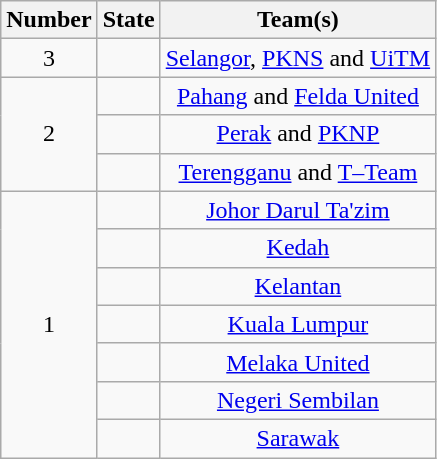<table class="wikitable" style="text-align:center">
<tr>
<th>Number</th>
<th>State</th>
<th>Team(s)</th>
</tr>
<tr>
<td>3</td>
<td align="left"></td>
<td><a href='#'>Selangor</a>, <a href='#'>PKNS</a> and <a href='#'>UiTM</a></td>
</tr>
<tr>
<td rowspan="3">2</td>
<td align="left"></td>
<td><a href='#'>Pahang</a> and <a href='#'>Felda United</a></td>
</tr>
<tr>
<td align="left"></td>
<td><a href='#'>Perak</a> and <a href='#'>PKNP</a></td>
</tr>
<tr>
<td align="left"></td>
<td><a href='#'>Terengganu</a> and <a href='#'>T–Team</a></td>
</tr>
<tr>
<td rowspan="7">1</td>
<td align="left"></td>
<td><a href='#'>Johor Darul Ta'zim</a></td>
</tr>
<tr>
<td align="left"></td>
<td><a href='#'>Kedah</a></td>
</tr>
<tr>
<td align="left"></td>
<td><a href='#'>Kelantan</a></td>
</tr>
<tr>
<td align="left"></td>
<td><a href='#'>Kuala Lumpur</a></td>
</tr>
<tr>
<td align="left"></td>
<td><a href='#'>Melaka United</a></td>
</tr>
<tr>
<td align="left"></td>
<td><a href='#'>Negeri Sembilan</a></td>
</tr>
<tr>
<td align="left"></td>
<td><a href='#'>Sarawak</a></td>
</tr>
</table>
